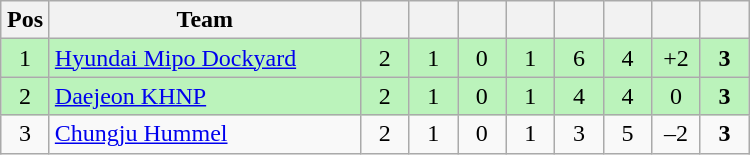<table class="wikitable" style="text-align:center;">
<tr>
<th width=25>Pos</th>
<th width=200>Team</th>
<th width=25></th>
<th width=25></th>
<th width=25></th>
<th width=25></th>
<th width=25></th>
<th width=25></th>
<th width=25></th>
<th width=25></th>
</tr>
<tr bgcolor=#bbf3bb>
<td>1</td>
<td align=left><a href='#'>Hyundai Mipo Dockyard</a></td>
<td>2</td>
<td>1</td>
<td>0</td>
<td>1</td>
<td>6</td>
<td>4</td>
<td>+2</td>
<td><strong>3</strong></td>
</tr>
<tr bgcolor=#bbf3bb>
<td>2</td>
<td align=left><a href='#'>Daejeon KHNP</a></td>
<td>2</td>
<td>1</td>
<td>0</td>
<td>1</td>
<td>4</td>
<td>4</td>
<td>0</td>
<td><strong>3</strong></td>
</tr>
<tr bgcolor=>
<td>3</td>
<td align=left><a href='#'>Chungju Hummel</a></td>
<td>2</td>
<td>1</td>
<td>0</td>
<td>1</td>
<td>3</td>
<td>5</td>
<td>–2</td>
<td><strong>3</strong></td>
</tr>
</table>
